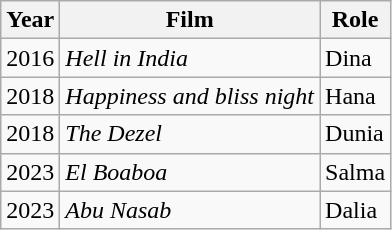<table class="wikitable">
<tr>
<th>Year</th>
<th>Film</th>
<th>Role</th>
</tr>
<tr>
<td>2016</td>
<td><em>Hell in India</em></td>
<td>Dina</td>
</tr>
<tr>
<td>2018</td>
<td><em>Happiness and bliss night</em></td>
<td>Hana</td>
</tr>
<tr>
<td>2018</td>
<td><em>The Dezel</em></td>
<td>Dunia</td>
</tr>
<tr>
<td>2023</td>
<td><em>El Boaboa</em></td>
<td>Salma</td>
</tr>
<tr>
<td>2023</td>
<td><em>Abu Nasab</em></td>
<td>Dalia</td>
</tr>
</table>
